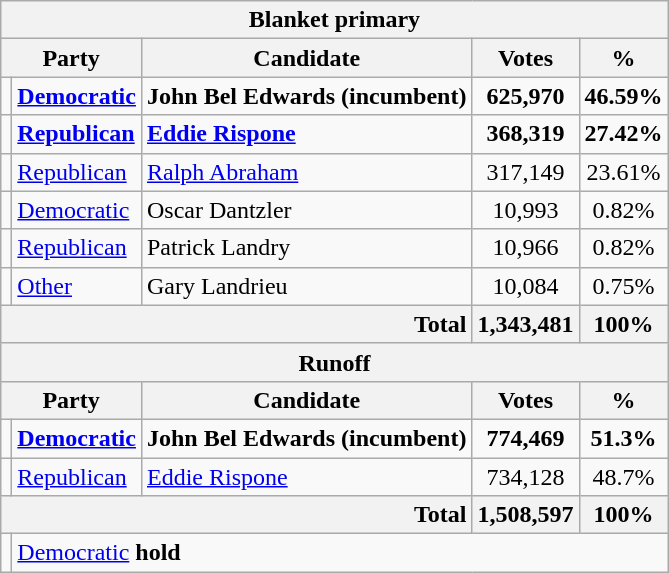<table class=wikitable>
<tr>
<th colspan = 6>Blanket primary</th>
</tr>
<tr>
<th colspan=2>Party</th>
<th>Candidate</th>
<th>Votes</th>
<th>%</th>
</tr>
<tr>
<td></td>
<td><strong><a href='#'>Democratic</a></strong></td>
<td><strong>John Bel Edwards</strong> <strong>(incumbent)</strong></td>
<td align=center><strong>625,970</strong></td>
<td align=center><strong>46.59%</strong></td>
</tr>
<tr>
<td></td>
<td><strong><a href='#'>Republican</a></strong></td>
<td><strong><a href='#'>Eddie Rispone</a></strong></td>
<td align=center><strong>368,319</strong></td>
<td align=center><strong>27.42%</strong></td>
</tr>
<tr>
<td></td>
<td><a href='#'>Republican</a></td>
<td><a href='#'>Ralph Abraham</a></td>
<td align=center>317,149</td>
<td align=center>23.61%</td>
</tr>
<tr>
<td></td>
<td><a href='#'>Democratic</a></td>
<td>Oscar Dantzler</td>
<td align=center>10,993</td>
<td align=center>0.82%</td>
</tr>
<tr>
<td></td>
<td><a href='#'>Republican</a></td>
<td>Patrick Landry</td>
<td align=center>10,966</td>
<td align=center>0.82%</td>
</tr>
<tr>
<td></td>
<td><a href='#'>Other</a></td>
<td>Gary Landrieu</td>
<td align=center>10,084</td>
<td align=center>0.75%</td>
</tr>
<tr>
<th colspan=3; style="text-align:right;">Total</th>
<th align=center>1,343,481</th>
<th align=center>100%</th>
</tr>
<tr>
<th colspan = 6>Runoff</th>
</tr>
<tr>
<th colspan=2>Party</th>
<th>Candidate</th>
<th>Votes</th>
<th>%</th>
</tr>
<tr>
<td></td>
<td><strong><a href='#'>Democratic</a></strong></td>
<td><strong>John Bel Edwards</strong> <strong>(incumbent)</strong></td>
<td align=center><strong>774,469</strong></td>
<td align=center><strong>51.3%</strong></td>
</tr>
<tr>
<td></td>
<td><a href='#'>Republican</a></td>
<td><a href='#'>Eddie Rispone</a></td>
<td align=center>734,128</td>
<td align=center>48.7%</td>
</tr>
<tr>
<th colspan=3; style="text-align:right;">Total</th>
<th align=center>1,508,597</th>
<th align=center>100%</th>
</tr>
<tr>
<td></td>
<td colspan=6; style="text-align:left;"><a href='#'>Democratic</a> <strong>hold</strong></td>
</tr>
</table>
